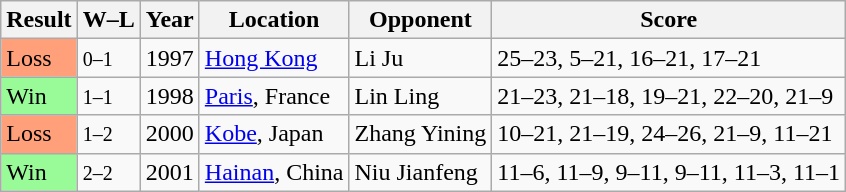<table class="sortable wikitable">
<tr>
<th>Result</th>
<th>W–L</th>
<th>Year</th>
<th>Location</th>
<th>Opponent</th>
<th>Score</th>
</tr>
<tr>
<td bgcolor=FFA07A>Loss</td>
<td><small>0–1</small></td>
<td>1997</td>
<td><a href='#'>Hong Kong</a></td>
<td> Li Ju</td>
<td>25–23, 5–21, 16–21, 17–21</td>
</tr>
<tr>
<td bgcolor=98FB98>Win</td>
<td><small>1–1</small></td>
<td>1998</td>
<td><a href='#'>Paris</a>, France</td>
<td> Lin Ling</td>
<td>21–23, 21–18, 19–21, 22–20, 21–9</td>
</tr>
<tr>
<td bgcolor=FFA07A>Loss</td>
<td><small>1–2</small></td>
<td>2000</td>
<td><a href='#'>Kobe</a>, Japan</td>
<td> Zhang Yining</td>
<td>10–21, 21–19, 24–26, 21–9, 11–21</td>
</tr>
<tr>
<td bgcolor=98FB98>Win</td>
<td><small>2–2</small></td>
<td>2001</td>
<td><a href='#'>Hainan</a>, China</td>
<td> Niu Jianfeng</td>
<td>11–6, 11–9, 9–11, 9–11, 11–3, 11–1</td>
</tr>
</table>
